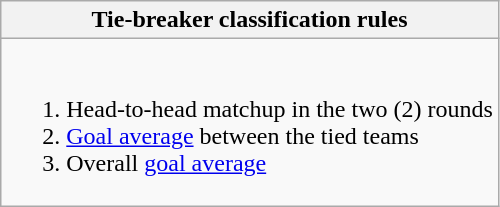<table class="wikitable collapsible autocollapsed">
<tr>
<th>Tie-breaker classification rules</th>
</tr>
<tr>
<td><br><ol><li>Head-to-head matchup in the two (2) rounds</li><li><a href='#'>Goal average</a> between the tied teams</li><li>Overall <a href='#'>goal average</a></li></ol></td>
</tr>
</table>
